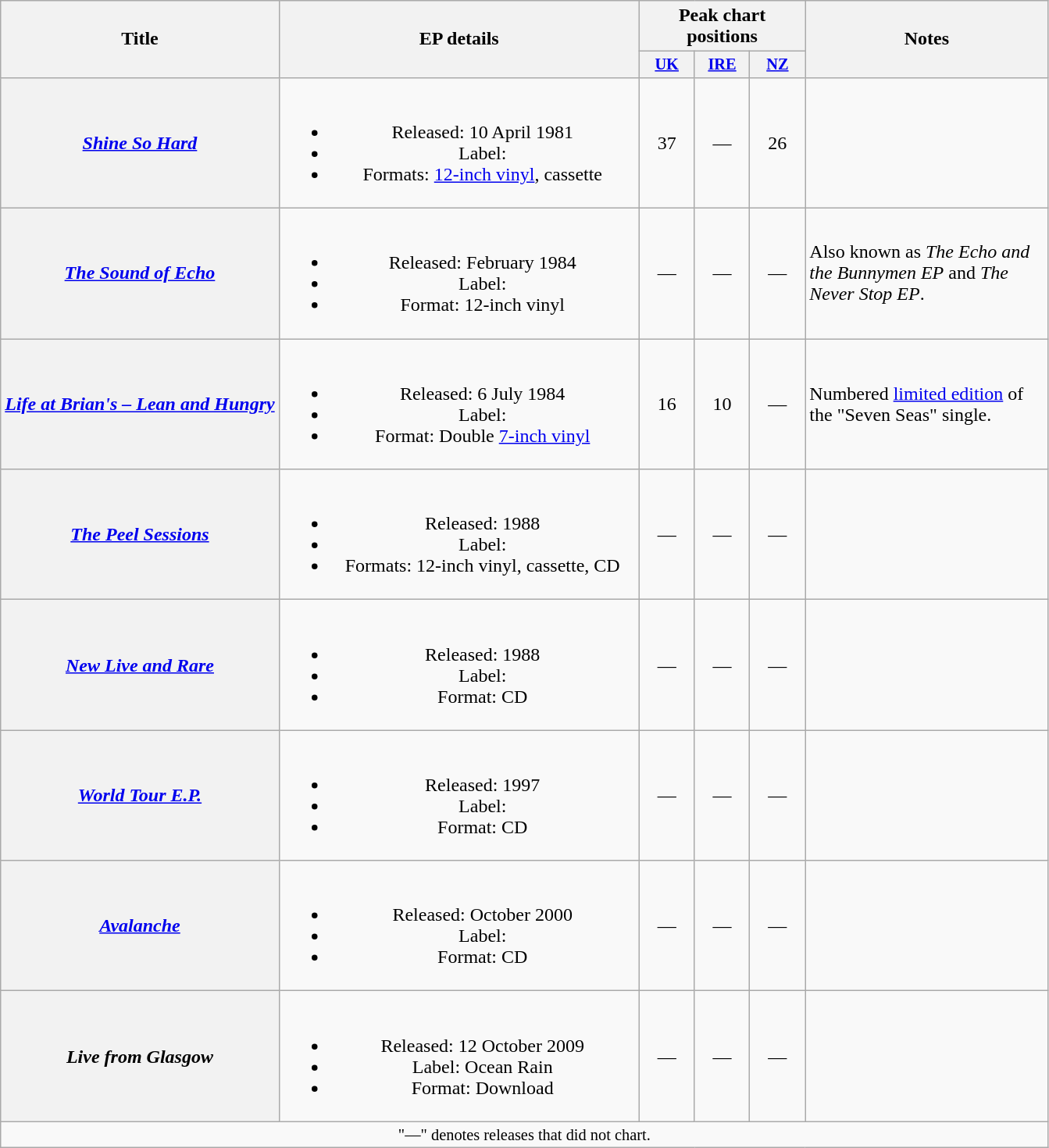<table class="wikitable plainrowheaders" style="text-align:center;">
<tr>
<th scope="col" rowspan="2">Title</th>
<th scope="col" rowspan="2" width="300">EP details</th>
<th scope="col" colspan="3">Peak chart positions</th>
<th scope="col" rowspan="2" width="200">Notes</th>
</tr>
<tr>
<th style="width:3em;font-size:85%"><a href='#'>UK</a><br></th>
<th style="width:3em;font-size:85%"><a href='#'>IRE</a><br></th>
<th style="width:3em;font-size:85%"><a href='#'>NZ</a><br></th>
</tr>
<tr>
<th scope="row"><em><a href='#'>Shine So Hard</a></em></th>
<td><br><ul><li>Released: 10 April 1981</li><li>Label: </li><li>Formats: <a href='#'>12-inch vinyl</a>, cassette</li></ul></td>
<td>37</td>
<td>—</td>
<td>26</td>
<td align="left"></td>
</tr>
<tr>
<th scope="row"><em><a href='#'>The Sound of Echo</a></em></th>
<td><br><ul><li>Released: February 1984</li><li>Label: </li><li>Format: 12-inch vinyl</li></ul></td>
<td>—</td>
<td>—</td>
<td>—</td>
<td align="left">Also known as <em>The Echo and the Bunnymen EP</em> and <em>The Never Stop EP</em>.</td>
</tr>
<tr>
<th scope="row"><em><a href='#'>Life at Brian's – Lean and Hungry</a></em></th>
<td><br><ul><li>Released: 6 July 1984</li><li>Label: </li><li>Format: Double <a href='#'>7-inch vinyl</a></li></ul></td>
<td>16</td>
<td>10</td>
<td>—</td>
<td align="left">Numbered <a href='#'>limited edition</a> of the "Seven Seas" single.</td>
</tr>
<tr>
<th scope="row"><em><a href='#'>The Peel Sessions</a></em></th>
<td><br><ul><li>Released: 1988</li><li>Label: </li><li>Formats: 12-inch vinyl, cassette, CD</li></ul></td>
<td>—</td>
<td>—</td>
<td>—</td>
<td align="left"></td>
</tr>
<tr>
<th scope="row"><em><a href='#'>New Live and Rare</a></em></th>
<td><br><ul><li>Released: 1988</li><li>Label: </li><li>Format: CD</li></ul></td>
<td>—</td>
<td>—</td>
<td>—</td>
<td align="left"></td>
</tr>
<tr>
<th scope="row"><em><a href='#'>World Tour E.P.</a></em></th>
<td><br><ul><li>Released: 1997</li><li>Label: </li><li>Format: CD</li></ul></td>
<td>—</td>
<td>—</td>
<td>—</td>
<td align="left"></td>
</tr>
<tr>
<th scope="row"><em><a href='#'>Avalanche</a></em></th>
<td><br><ul><li>Released: October 2000</li><li>Label: </li><li>Format: CD</li></ul></td>
<td>—</td>
<td>—</td>
<td>—</td>
<td align="left"></td>
</tr>
<tr>
<th scope="row"><em>Live from Glasgow</em></th>
<td><br><ul><li>Released: 12 October 2009</li><li>Label: Ocean Rain</li><li>Format: Download</li></ul></td>
<td>—</td>
<td>—</td>
<td>—</td>
<td align="left"></td>
</tr>
<tr>
<td colspan="7" style="font-size: 85%">"—" denotes releases that did not chart.</td>
</tr>
</table>
